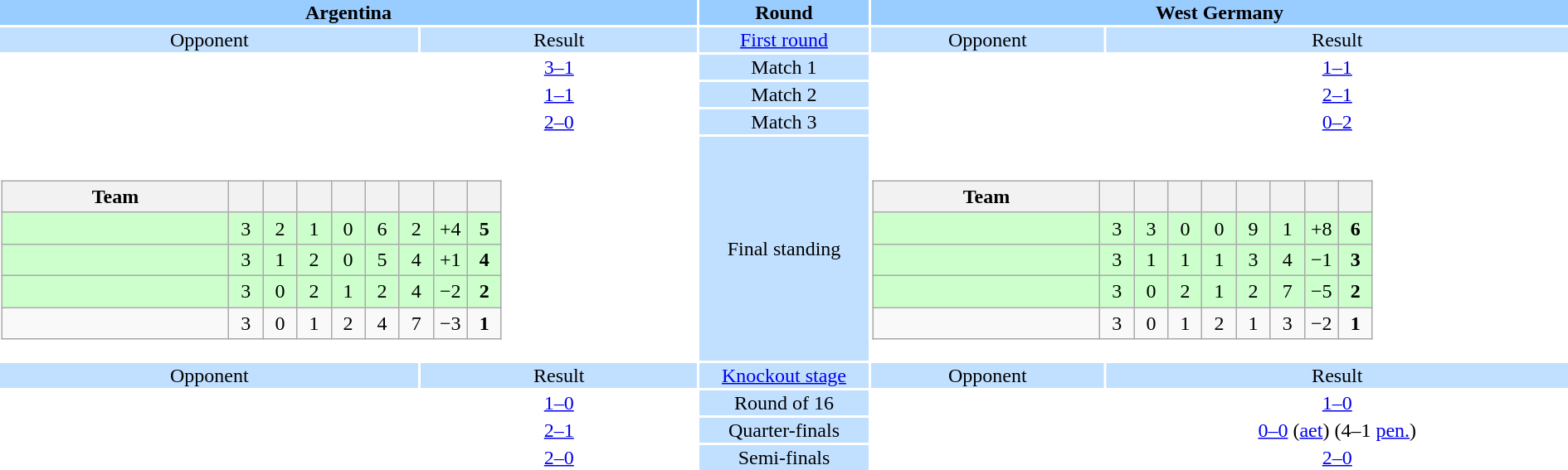<table style="width:100%;text-align:center">
<tr style="vertical-align:top;background:#9cf">
<th colspan=2 style="width:157*">Argentina</th>
<th>Round</th>
<th colspan=2 style="width:1*">West Germany</th>
</tr>
<tr style="vertical-align:top;background:#c1e0ff">
<td>Opponent</td>
<td>Result</td>
<td><a href='#'>First round</a></td>
<td>Opponent</td>
<td>Result</td>
</tr>
<tr>
<td></td>
<td><a href='#'>3–1</a></td>
<td style="background:#c1e0ff">Match 1</td>
<td></td>
<td><a href='#'>1–1</a></td>
</tr>
<tr>
<td></td>
<td><a href='#'>1–1</a></td>
<td style="background:#c1e0ff">Match 2</td>
<td></td>
<td><a href='#'>2–1</a></td>
</tr>
<tr>
<td></td>
<td><a href='#'>2–0</a></td>
<td style="background:#c1e0ff">Match 3</td>
<td></td>
<td><a href='#'>0–2</a></td>
</tr>
<tr>
<td colspan="2" style="text-align:center"><br><table class="wikitable" style="text-align:center">
<tr>
<th width="175">Team</th>
<th width="20"></th>
<th width="20"></th>
<th width="20"></th>
<th width="20"></th>
<th width="20"></th>
<th width="20"></th>
<th width="20"></th>
<th width="20"></th>
</tr>
<tr style="background:#cfc">
<td align=left><strong></strong></td>
<td>3</td>
<td>2</td>
<td>1</td>
<td>0</td>
<td>6</td>
<td>2</td>
<td>+4</td>
<td><strong>5</strong></td>
</tr>
<tr style="background:#cfc">
<td align=left></td>
<td>3</td>
<td>1</td>
<td>2</td>
<td>0</td>
<td>5</td>
<td>4</td>
<td>+1</td>
<td><strong>4</strong></td>
</tr>
<tr style="background:#cfc">
<td align=left></td>
<td>3</td>
<td>0</td>
<td>2</td>
<td>1</td>
<td>2</td>
<td>4</td>
<td>−2</td>
<td><strong>2</strong></td>
</tr>
<tr>
<td align=left></td>
<td>3</td>
<td>0</td>
<td>1</td>
<td>2</td>
<td>4</td>
<td>7</td>
<td>−3</td>
<td><strong>1</strong></td>
</tr>
</table>
</td>
<td style="background:#c1e0ff">Final standing</td>
<td colspan="2" style="text-align:center"><br><table class="wikitable" style="text-align:center">
<tr>
<th width="175">Team</th>
<th width="20"></th>
<th width="20"></th>
<th width="20"></th>
<th width="20"></th>
<th width="20"></th>
<th width="20"></th>
<th width="20"></th>
<th width="20"></th>
</tr>
<tr style="background:#cfc">
<td align=left></td>
<td>3</td>
<td>3</td>
<td>0</td>
<td>0</td>
<td>9</td>
<td>1</td>
<td>+8</td>
<td><strong>6</strong></td>
</tr>
<tr style="background:#cfc">
<td align=left><strong></strong></td>
<td>3</td>
<td>1</td>
<td>1</td>
<td>1</td>
<td>3</td>
<td>4</td>
<td>−1</td>
<td><strong>3</strong></td>
</tr>
<tr style="background:#cfc">
<td align=left></td>
<td>3</td>
<td>0</td>
<td>2</td>
<td>1</td>
<td>2</td>
<td>7</td>
<td>−5</td>
<td><strong>2</strong></td>
</tr>
<tr>
<td align=left></td>
<td>3</td>
<td>0</td>
<td>1</td>
<td>2</td>
<td>1</td>
<td>3</td>
<td>−2</td>
<td><strong>1</strong></td>
</tr>
</table>
</td>
</tr>
<tr style="vertical-align:top;background:#c1e0ff">
<td>Opponent</td>
<td>Result</td>
<td><a href='#'>Knockout stage</a></td>
<td>Opponent</td>
<td>Result</td>
</tr>
<tr>
<td></td>
<td><a href='#'>1–0</a></td>
<td style="background:#c1e0ff">Round of 16</td>
<td></td>
<td><a href='#'>1–0</a></td>
</tr>
<tr>
<td></td>
<td><a href='#'>2–1</a></td>
<td style="background:#c1e0ff">Quarter-finals</td>
<td></td>
<td><a href='#'>0–0</a> (<a href='#'>aet</a>) (4–1 <a href='#'>pen.</a>)</td>
</tr>
<tr>
<td></td>
<td><a href='#'>2–0</a></td>
<td style="background:#c1e0ff">Semi-finals</td>
<td></td>
<td><a href='#'>2–0</a></td>
</tr>
</table>
